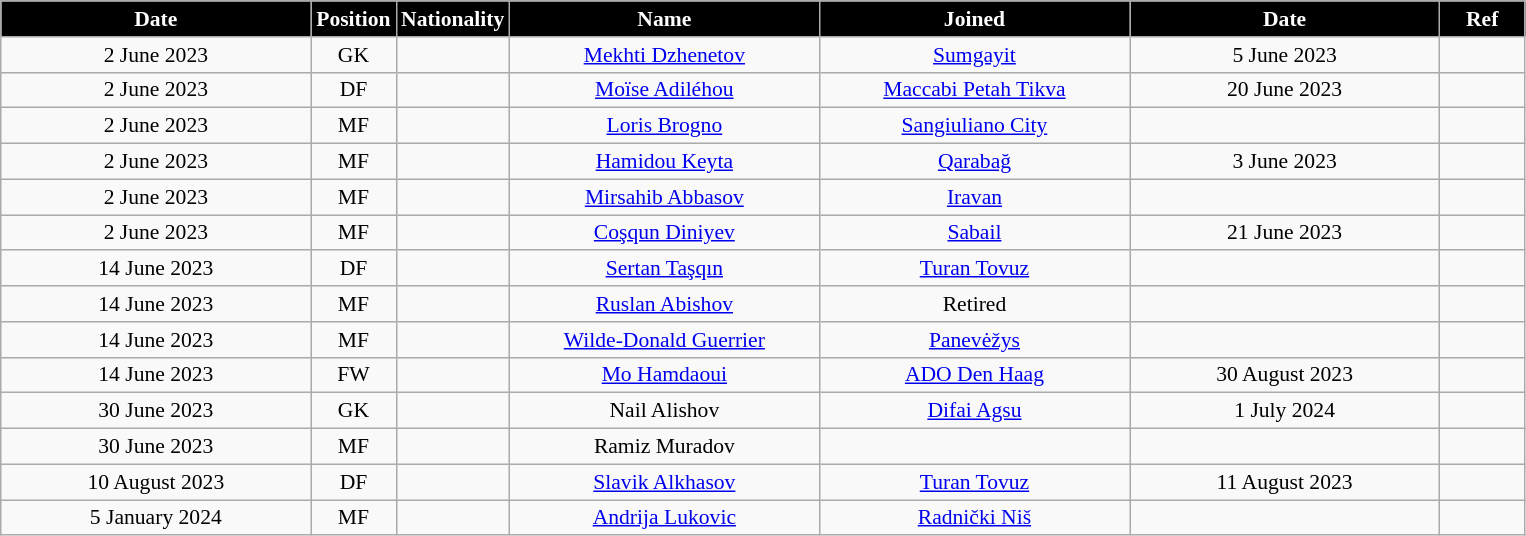<table class="wikitable"  style="text-align:center; font-size:90%; ">
<tr>
<th style="background:#000000; color:#FFFFFF; width:200px;">Date</th>
<th style="background:#000000; color:#FFFFFF; width:50px;">Position</th>
<th style="background:#000000; color:#FFFFFF; width:50px;">Nationality</th>
<th style="background:#000000; color:#FFFFFF; width:200px;">Name</th>
<th style="background:#000000; color:#FFFFFF; width:200px;">Joined</th>
<th style="background:#000000; color:#FFFFFF; width:200px;">Date</th>
<th style="background:#000000; color:#FFFFFF; width:50px;">Ref</th>
</tr>
<tr>
<td>2 June 2023</td>
<td>GK</td>
<td></td>
<td><a href='#'>Mekhti Dzhenetov</a></td>
<td><a href='#'>Sumgayit</a></td>
<td>5 June 2023</td>
<td></td>
</tr>
<tr>
<td>2 June 2023</td>
<td>DF</td>
<td></td>
<td><a href='#'>Moïse Adiléhou</a></td>
<td><a href='#'>Maccabi Petah Tikva</a></td>
<td>20 June 2023</td>
<td></td>
</tr>
<tr>
<td>2 June 2023</td>
<td>MF</td>
<td></td>
<td><a href='#'>Loris Brogno</a></td>
<td><a href='#'>Sangiuliano City</a></td>
<td></td>
<td></td>
</tr>
<tr>
<td>2 June 2023</td>
<td>MF</td>
<td></td>
<td><a href='#'>Hamidou Keyta</a></td>
<td><a href='#'>Qarabağ</a></td>
<td>3 June 2023</td>
<td></td>
</tr>
<tr>
<td>2 June 2023</td>
<td>MF</td>
<td></td>
<td><a href='#'>Mirsahib Abbasov</a></td>
<td><a href='#'>Iravan</a></td>
<td></td>
<td></td>
</tr>
<tr>
<td>2 June 2023</td>
<td>MF</td>
<td></td>
<td><a href='#'>Coşqun Diniyev</a></td>
<td><a href='#'>Sabail</a></td>
<td>21 June 2023</td>
<td></td>
</tr>
<tr>
<td>14 June 2023</td>
<td>DF</td>
<td></td>
<td><a href='#'>Sertan Taşqın</a></td>
<td><a href='#'>Turan Tovuz</a></td>
<td></td>
<td></td>
</tr>
<tr>
<td>14 June 2023</td>
<td>MF</td>
<td></td>
<td><a href='#'>Ruslan Abishov</a></td>
<td>Retired</td>
<td></td>
<td></td>
</tr>
<tr>
<td>14 June 2023</td>
<td>MF</td>
<td></td>
<td><a href='#'>Wilde-Donald Guerrier</a></td>
<td><a href='#'>Panevėžys</a></td>
<td></td>
<td></td>
</tr>
<tr>
<td>14 June 2023</td>
<td>FW</td>
<td></td>
<td><a href='#'>Mo Hamdaoui</a></td>
<td><a href='#'>ADO Den Haag</a></td>
<td>30 August 2023</td>
<td></td>
</tr>
<tr>
<td>30 June 2023</td>
<td>GK</td>
<td></td>
<td>Nail Alishov</td>
<td><a href='#'>Difai Agsu</a></td>
<td>1 July 2024</td>
<td></td>
</tr>
<tr>
<td>30 June 2023</td>
<td>MF</td>
<td></td>
<td>Ramiz Muradov</td>
<td></td>
<td></td>
<td></td>
</tr>
<tr>
<td>10 August 2023</td>
<td>DF</td>
<td></td>
<td><a href='#'>Slavik Alkhasov</a></td>
<td><a href='#'>Turan Tovuz</a></td>
<td>11 August 2023</td>
<td></td>
</tr>
<tr>
<td>5 January 2024</td>
<td>MF</td>
<td></td>
<td><a href='#'>Andrija Lukovic</a></td>
<td><a href='#'>Radnički Niš</a></td>
<td></td>
<td></td>
</tr>
</table>
